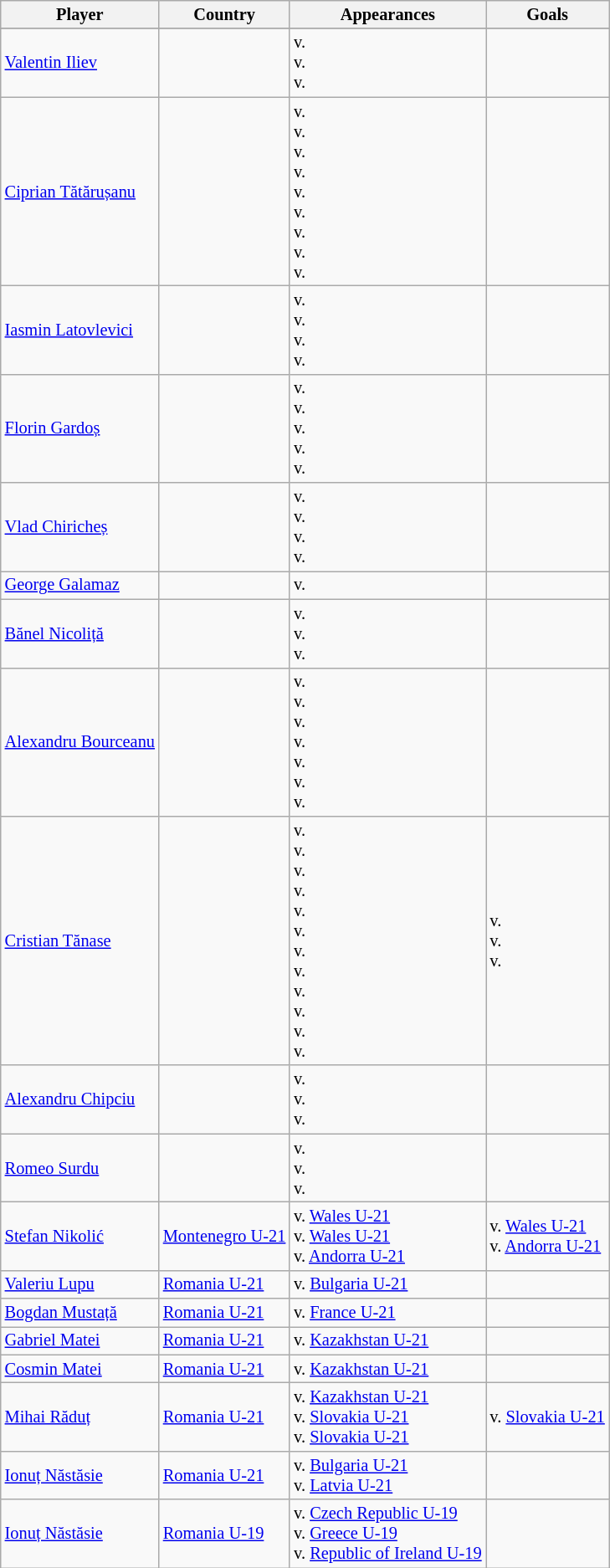<table class="wikitable collapsible" style="font-size: 85%">
<tr>
<th>Player</th>
<th>Country</th>
<th>Appearances</th>
<th>Goals</th>
</tr>
<tr>
</tr>
<tr>
<td><a href='#'>Valentin Iliev</a></td>
<td></td>
<td>v.  <br> v.  <br> v. </td>
<td></td>
</tr>
<tr>
<td><a href='#'>Ciprian Tătărușanu</a></td>
<td></td>
<td>v.  <br> v.  <br> v.  <br> v.  <br> v.  <br> v.  <br> v.  <br> v.  <br> v. </td>
<td></td>
</tr>
<tr>
<td><a href='#'>Iasmin Latovlevici</a></td>
<td></td>
<td>v.  <br> v.  <br> v.  <br> v. </td>
<td></td>
</tr>
<tr>
<td><a href='#'>Florin Gardoș</a></td>
<td></td>
<td>v.  <br> v.  <br> v.  <br> v.  <br> v. </td>
<td></td>
</tr>
<tr>
<td><a href='#'>Vlad Chiricheș</a></td>
<td></td>
<td>v.  <br> v.  <br> v.  <br> v. </td>
<td></td>
</tr>
<tr>
<td><a href='#'>George Galamaz</a></td>
<td></td>
<td>v. </td>
<td></td>
</tr>
<tr>
<td><a href='#'>Bănel Nicoliță</a></td>
<td></td>
<td>v.  <br> v.  <br> v. </td>
<td></td>
</tr>
<tr>
<td><a href='#'>Alexandru Bourceanu</a></td>
<td></td>
<td>v.  <br> v.  <br> v.  <br> v.  <br> v.  <br> v.  <br> v. </td>
<td></td>
</tr>
<tr>
<td><a href='#'>Cristian Tănase</a></td>
<td></td>
<td>v.  <br> v.  <br> v.  <br> v.  <br> v.  <br> v.  <br> v.  <br> v.  <br> v.  <br> v.  <br> v.  <br> v. </td>
<td>v.  <br> v.  <br> v. </td>
</tr>
<tr>
<td><a href='#'>Alexandru Chipciu</a></td>
<td></td>
<td>v.  <br> v.  <br> v. </td>
<td></td>
</tr>
<tr>
<td><a href='#'>Romeo Surdu</a></td>
<td></td>
<td>v.  <br> v.  <br> v. </td>
<td></td>
</tr>
<tr>
<td><a href='#'>Stefan Nikolić</a></td>
<td> <a href='#'>Montenegro U-21</a></td>
<td>v.  <a href='#'>Wales U-21</a> <br> v.  <a href='#'>Wales U-21</a> <br> v.  <a href='#'>Andorra U-21</a></td>
<td>v.  <a href='#'>Wales U-21</a> <br> v.  <a href='#'>Andorra U-21</a></td>
</tr>
<tr>
<td><a href='#'>Valeriu Lupu</a></td>
<td> <a href='#'>Romania U-21</a></td>
<td>v.  <a href='#'>Bulgaria U-21</a></td>
<td></td>
</tr>
<tr>
<td><a href='#'>Bogdan Mustață</a></td>
<td> <a href='#'>Romania U-21</a></td>
<td>v.  <a href='#'>France U-21</a></td>
<td></td>
</tr>
<tr>
<td><a href='#'>Gabriel Matei</a></td>
<td> <a href='#'>Romania U-21</a></td>
<td>v.  <a href='#'>Kazakhstan U-21</a></td>
<td></td>
</tr>
<tr>
<td><a href='#'>Cosmin Matei</a></td>
<td> <a href='#'>Romania U-21</a></td>
<td>v.  <a href='#'>Kazakhstan U-21</a></td>
<td></td>
</tr>
<tr>
<td><a href='#'>Mihai Răduț</a></td>
<td> <a href='#'>Romania U-21</a></td>
<td>v.  <a href='#'>Kazakhstan U-21</a> <br> v.  <a href='#'>Slovakia U-21</a> <br> v.  <a href='#'>Slovakia U-21</a></td>
<td>v.  <a href='#'>Slovakia U-21</a></td>
</tr>
<tr>
<td><a href='#'>Ionuț Năstăsie</a></td>
<td> <a href='#'>Romania U-21</a></td>
<td>v.  <a href='#'>Bulgaria U-21</a> <br> v.  <a href='#'>Latvia U-21</a></td>
<td></td>
</tr>
<tr>
<td><a href='#'>Ionuț Năstăsie</a></td>
<td> <a href='#'>Romania U-19</a></td>
<td>v.  <a href='#'>Czech Republic U-19</a> <br> v.  <a href='#'>Greece U-19</a> <br> v.  <a href='#'>Republic of Ireland U-19</a></td>
<td></td>
</tr>
</table>
